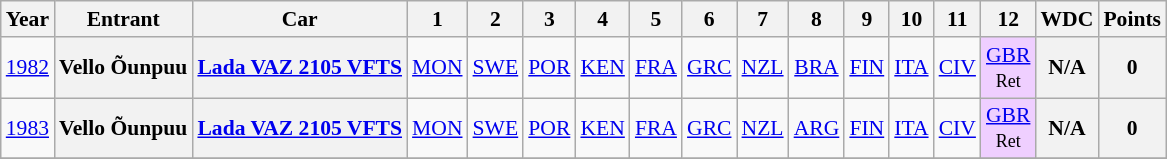<table class="wikitable" style="text-align:center; font-size:90%;">
<tr>
<th>Year</th>
<th>Entrant</th>
<th>Car</th>
<th>1</th>
<th>2</th>
<th>3</th>
<th>4</th>
<th>5</th>
<th>6</th>
<th>7</th>
<th>8</th>
<th>9</th>
<th>10</th>
<th>11</th>
<th>12</th>
<th>WDC</th>
<th>Points</th>
</tr>
<tr>
<td><a href='#'>1982</a></td>
<th>Vello Õunpuu</th>
<th><a href='#'>Lada VAZ 2105 VFTS</a></th>
<td><a href='#'>MON</a></td>
<td><a href='#'>SWE</a></td>
<td><a href='#'>POR</a></td>
<td><a href='#'>KEN</a></td>
<td><a href='#'>FRA</a></td>
<td><a href='#'>GRC</a></td>
<td><a href='#'>NZL</a></td>
<td><a href='#'>BRA</a></td>
<td><a href='#'>FIN</a></td>
<td><a href='#'>ITA</a></td>
<td><a href='#'>CIV</a></td>
<td style="background:#EFCFFF;"><a href='#'>GBR</a><br><small>Ret</small></td>
<th>N/A</th>
<th>0</th>
</tr>
<tr>
<td><a href='#'>1983</a></td>
<th>Vello Õunpuu</th>
<th><a href='#'>Lada VAZ 2105 VFTS</a></th>
<td><a href='#'>MON</a></td>
<td><a href='#'>SWE</a></td>
<td><a href='#'>POR</a></td>
<td><a href='#'>KEN</a></td>
<td><a href='#'>FRA</a></td>
<td><a href='#'>GRC</a></td>
<td><a href='#'>NZL</a></td>
<td><a href='#'>ARG</a></td>
<td><a href='#'>FIN</a></td>
<td><a href='#'>ITA</a></td>
<td><a href='#'>CIV</a></td>
<td style="background:#EFCFFF;"><a href='#'>GBR</a><br><small>Ret</small></td>
<th>N/A</th>
<th>0</th>
</tr>
<tr>
</tr>
</table>
